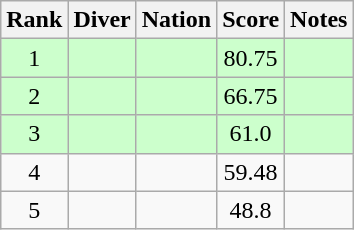<table class="wikitable sortable" style="text-align:center">
<tr>
<th>Rank</th>
<th>Diver</th>
<th>Nation</th>
<th>Score</th>
<th>Notes</th>
</tr>
<tr style="background:#cfc;">
<td>1</td>
<td align=left></td>
<td align=left></td>
<td>80.75</td>
<td></td>
</tr>
<tr style="background:#cfc;">
<td>2</td>
<td align=left></td>
<td align=left></td>
<td>66.75</td>
<td></td>
</tr>
<tr style="background:#cfc;">
<td>3</td>
<td align=left></td>
<td align=left></td>
<td>61.0</td>
<td></td>
</tr>
<tr>
<td>4</td>
<td align=left></td>
<td align=left></td>
<td>59.48</td>
<td></td>
</tr>
<tr>
<td>5</td>
<td align=left></td>
<td align=left></td>
<td>48.8</td>
<td></td>
</tr>
</table>
